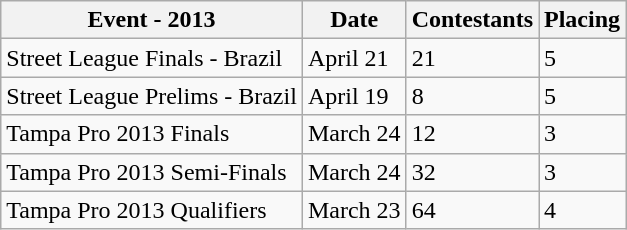<table class="wikitable">
<tr>
<th>Event - 2013</th>
<th>Date</th>
<th>Contestants</th>
<th>Placing</th>
</tr>
<tr>
<td>Street League Finals - Brazil</td>
<td>April 21</td>
<td>21</td>
<td>5</td>
</tr>
<tr>
<td>Street League Prelims - Brazil</td>
<td>April 19</td>
<td>8</td>
<td>5</td>
</tr>
<tr>
<td>Tampa Pro 2013 Finals</td>
<td>March 24</td>
<td>12</td>
<td>3</td>
</tr>
<tr>
<td>Tampa Pro 2013 Semi-Finals</td>
<td>March 24</td>
<td>32</td>
<td>3</td>
</tr>
<tr>
<td>Tampa Pro 2013 Qualifiers</td>
<td>March 23</td>
<td>64</td>
<td>4</td>
</tr>
</table>
